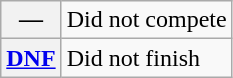<table class="wikitable">
<tr>
<th scope="row">—</th>
<td>Did not compete</td>
</tr>
<tr>
<th scope="row"><a href='#'>DNF</a></th>
<td>Did not finish</td>
</tr>
</table>
